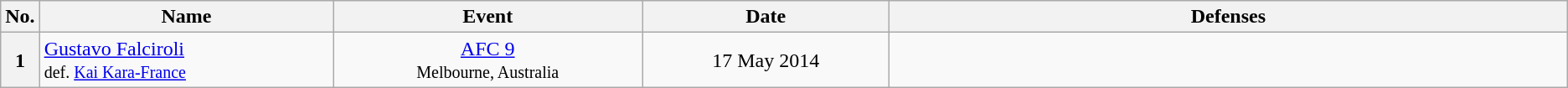<table class="wikitable">
<tr>
<th width=1%>No.</th>
<th width=19%>Name</th>
<th width=20%>Event</th>
<th width=16%>Date</th>
<th width=44%>Defenses</th>
</tr>
<tr>
<th>1</th>
<td align=left> <a href='#'>Gustavo Falciroli</a><br><small>def. <a href='#'>Kai Kara-France</a></small></td>
<td align=center><a href='#'>AFC 9</a><br><small>Melbourne, Australia</small></td>
<td align=center>17 May 2014</td>
<td></td>
</tr>
</table>
